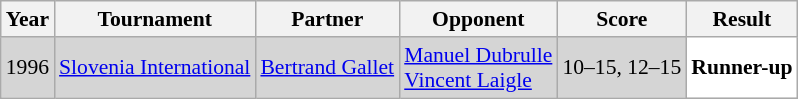<table class="sortable wikitable" style="font-size: 90%;">
<tr>
<th>Year</th>
<th>Tournament</th>
<th>Partner</th>
<th>Opponent</th>
<th>Score</th>
<th>Result</th>
</tr>
<tr style="background:#D5D5D5">
<td align="center">1996</td>
<td align="left"><a href='#'>Slovenia International</a></td>
<td align="left"> <a href='#'>Bertrand Gallet</a></td>
<td align="left"> <a href='#'>Manuel Dubrulle</a><br> <a href='#'>Vincent Laigle</a></td>
<td align="left">10–15, 12–15</td>
<td style="text-align:left; background:white"><strong> Runner-up</strong></td>
</tr>
</table>
